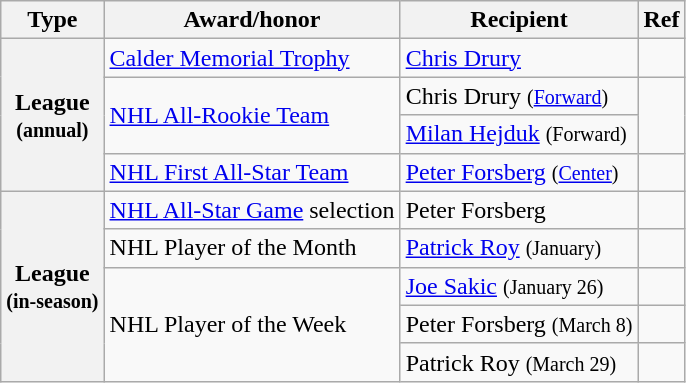<table class="wikitable">
<tr>
<th scope="col">Type</th>
<th scope="col">Award/honor</th>
<th scope="col">Recipient</th>
<th scope="col">Ref</th>
</tr>
<tr>
<th scope="row" rowspan="4">League<br><small>(annual)</small></th>
<td><a href='#'>Calder Memorial Trophy</a></td>
<td><a href='#'>Chris Drury</a></td>
<td></td>
</tr>
<tr>
<td rowspan="2"><a href='#'>NHL All-Rookie Team</a></td>
<td>Chris Drury <small>(<a href='#'>Forward</a>)</small></td>
<td rowspan="2"></td>
</tr>
<tr>
<td><a href='#'>Milan Hejduk</a> <small>(Forward)</small></td>
</tr>
<tr>
<td><a href='#'>NHL First All-Star Team</a></td>
<td><a href='#'>Peter Forsberg</a> <small>(<a href='#'>Center</a>)</small></td>
<td></td>
</tr>
<tr>
<th scope="row" rowspan="5">League<br><small>(in-season)</small></th>
<td><a href='#'>NHL All-Star Game</a> selection</td>
<td>Peter Forsberg</td>
<td></td>
</tr>
<tr>
<td>NHL Player of the Month</td>
<td><a href='#'>Patrick Roy</a> <small>(January)</small></td>
<td></td>
</tr>
<tr>
<td rowspan="3">NHL Player of the Week</td>
<td><a href='#'>Joe Sakic</a> <small>(January 26)</small></td>
<td></td>
</tr>
<tr>
<td>Peter Forsberg <small>(March 8)</small></td>
<td></td>
</tr>
<tr>
<td>Patrick Roy <small>(March 29)</small></td>
<td></td>
</tr>
</table>
